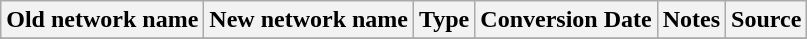<table class="wikitable">
<tr>
<th>Old network name</th>
<th>New network name</th>
<th>Type</th>
<th>Conversion Date</th>
<th>Notes</th>
<th>Source</th>
</tr>
<tr>
</tr>
</table>
